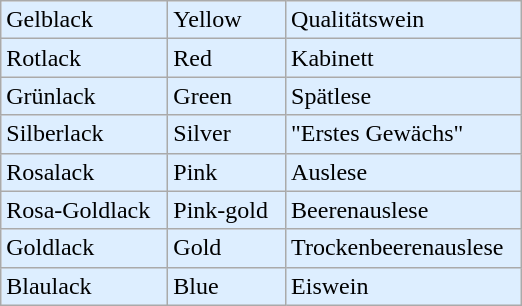<table class="wikitable">
<tr style="background:#def;">
<td>Gelblack</td>
<td>Yellow</td>
<td>Qualitätswein</td>
</tr>
<tr style="background:#def;">
<td>Rotlack</td>
<td>Red</td>
<td>Kabinett</td>
</tr>
<tr style="background:#def;">
<td>Grünlack</td>
<td>Green</td>
<td>Spätlese</td>
</tr>
<tr style="background:#def;">
<td>Silberlack</td>
<td>Silver</td>
<td>"Erstes Gewächs"</td>
</tr>
<tr style="background:#def;">
<td>Rosalack</td>
<td>Pink</td>
<td>Auslese</td>
</tr>
<tr style="background:#def;">
<td>Rosa-Goldlack  </td>
<td>Pink-gold  </td>
<td>Beerenauslese</td>
</tr>
<tr style="background:#def;">
<td>Goldlack</td>
<td>Gold</td>
<td>Trockenbeerenauslese  </td>
</tr>
<tr style="background:#def;">
<td>Blaulack</td>
<td>Blue</td>
<td>Eiswein</td>
</tr>
</table>
